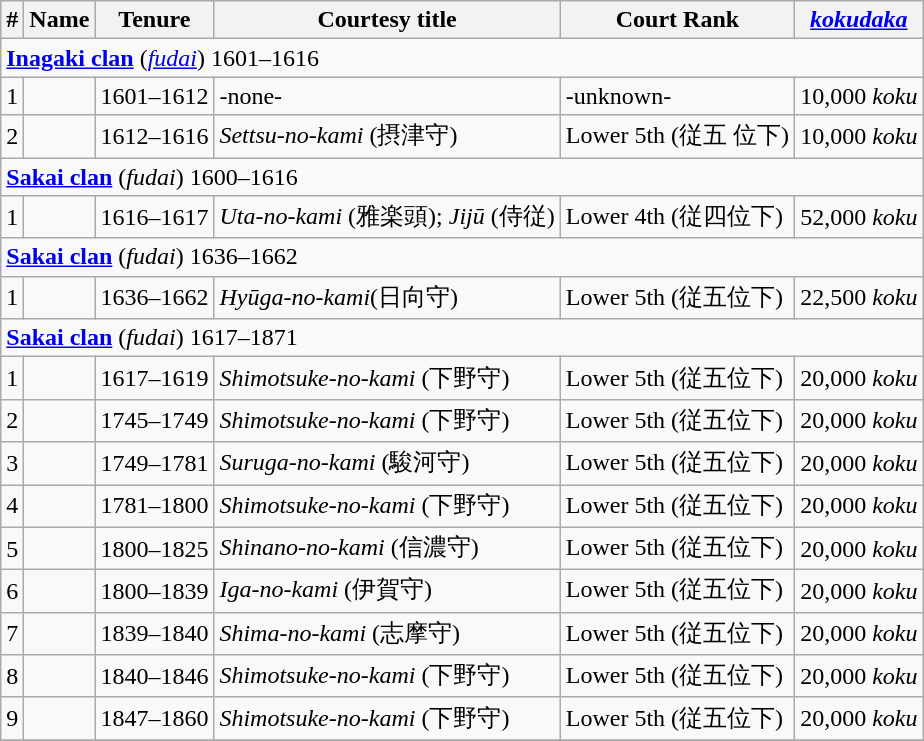<table class=wikitable>
<tr>
<th>#</th>
<th>Name</th>
<th>Tenure</th>
<th>Courtesy title</th>
<th>Court Rank</th>
<th><em><a href='#'>kokudaka</a></em></th>
</tr>
<tr>
<td colspan=6> <strong><a href='#'>Inagaki clan</a></strong> (<em><a href='#'>fudai</a></em>) 1601–1616</td>
</tr>
<tr>
<td>1</td>
<td></td>
<td>1601–1612</td>
<td>-none-</td>
<td>-unknown-</td>
<td>10,000 <em>koku</em></td>
</tr>
<tr>
<td>2</td>
<td></td>
<td>1612–1616</td>
<td><em>Settsu-no-kami</em> (摂津守)</td>
<td>Lower 5th (従五 位下)</td>
<td>10,000 <em>koku</em></td>
</tr>
<tr>
<td colspan=6> <strong><a href='#'>Sakai clan</a></strong> (<em>fudai</em>) 1600–1616</td>
</tr>
<tr>
<td>1</td>
<td></td>
<td>1616–1617</td>
<td><em>Uta-no-kami</em> (雅楽頭); <em>Jijū</em> (侍従)</td>
<td>Lower 4th (従四位下)</td>
<td>52,000 <em>koku</em></td>
</tr>
<tr>
<td colspan=6> <strong><a href='#'>Sakai clan</a></strong> (<em>fudai</em>) 1636–1662</td>
</tr>
<tr>
<td>1</td>
<td></td>
<td>1636–1662</td>
<td><em>Hyūga-no-kami</em>(日向守)</td>
<td>Lower 5th (従五位下)</td>
<td>22,500 <em>koku</em></td>
</tr>
<tr>
<td colspan=6> <strong><a href='#'>Sakai clan</a></strong> (<em>fudai</em>) 1617–1871</td>
</tr>
<tr>
<td>1</td>
<td></td>
<td>1617–1619</td>
<td><em>Shimotsuke-no-kami</em> (下野守)</td>
<td>Lower 5th (従五位下)</td>
<td>20,000 <em>koku</em></td>
</tr>
<tr>
<td>2</td>
<td></td>
<td>1745–1749</td>
<td><em>Shimotsuke-no-kami</em> (下野守)</td>
<td>Lower 5th (従五位下)</td>
<td>20,000 <em>koku</em></td>
</tr>
<tr>
<td>3</td>
<td></td>
<td>1749–1781</td>
<td><em>Suruga-no-kami</em> (駿河守)</td>
<td>Lower 5th (従五位下)</td>
<td>20,000 <em>koku</em></td>
</tr>
<tr>
<td>4</td>
<td></td>
<td>1781–1800</td>
<td><em>Shimotsuke-no-kami</em> (下野守)</td>
<td>Lower 5th (従五位下)</td>
<td>20,000 <em>koku</em></td>
</tr>
<tr>
<td>5</td>
<td></td>
<td>1800–1825</td>
<td><em>Shinano-no-kami</em> (信濃守)</td>
<td>Lower 5th (従五位下)</td>
<td>20,000 <em>koku</em></td>
</tr>
<tr>
<td>6</td>
<td></td>
<td>1800–1839</td>
<td><em>Iga-no-kami</em> (伊賀守)</td>
<td>Lower 5th (従五位下)</td>
<td>20,000 <em>koku</em></td>
</tr>
<tr>
<td>7</td>
<td></td>
<td>1839–1840</td>
<td><em>Shima-no-kami</em> (志摩守)</td>
<td>Lower 5th (従五位下)</td>
<td>20,000 <em>koku</em></td>
</tr>
<tr>
<td>8</td>
<td></td>
<td>1840–1846</td>
<td><em>Shimotsuke-no-kami</em> (下野守)</td>
<td>Lower 5th (従五位下)</td>
<td>20,000 <em>koku</em></td>
</tr>
<tr>
<td>9</td>
<td></td>
<td>1847–1860</td>
<td><em>Shimotsuke-no-kami</em> (下野守)</td>
<td>Lower 5th (従五位下)</td>
<td>20,000 <em>koku</em></td>
</tr>
<tr>
</tr>
</table>
